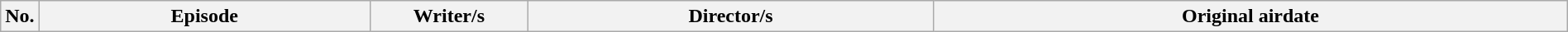<table class="wikitable plainrowheaders" style="width:100%; margin:auto;">
<tr>
<th width="20">No.</th>
<th>Episode</th>
<th width="120">Writer/s</th>
<th>Director/s</th>
<th>Original airdate<br>











</th>
</tr>
</table>
